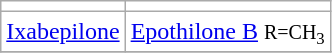<table align="center"  class="wikitable" style="background-color:white;">
<tr>
<td></td>
<td valign="top"></td>
</tr>
<tr>
<td><a href='#'>Ixabepilone</a></td>
<td><a href='#'>Epothilone B</a> <small>R=CH<sub>3</sub></small></td>
</tr>
<tr>
</tr>
</table>
